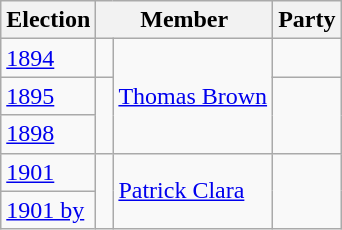<table class="wikitable">
<tr>
<th>Election</th>
<th colspan="2">Member</th>
<th>Party</th>
</tr>
<tr>
<td><a href='#'>1894</a></td>
<td> </td>
<td rowspan="3"><a href='#'>Thomas Brown</a></td>
<td></td>
</tr>
<tr>
<td><a href='#'>1895</a></td>
<td rowspan="2" > </td>
<td rowspan="2"></td>
</tr>
<tr>
<td><a href='#'>1898</a></td>
</tr>
<tr>
<td><a href='#'>1901</a></td>
<td rowspan="2" > </td>
<td rowspan="2"><a href='#'>Patrick Clara</a></td>
<td rowspan="2"></td>
</tr>
<tr>
<td><a href='#'>1901 by</a></td>
</tr>
</table>
